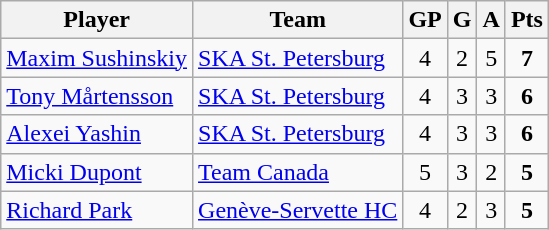<table class="wikitable sortable" style="text-align:center;">
<tr>
<th>Player</th>
<th>Team</th>
<th>GP</th>
<th>G</th>
<th>A</th>
<th>Pts</th>
</tr>
<tr>
<td style="text-align:left;"> <a href='#'>Maxim Sushinskiy</a></td>
<td align=left><a href='#'>SKA St. Petersburg</a></td>
<td>4</td>
<td>2</td>
<td>5</td>
<td><strong>7</strong></td>
</tr>
<tr>
<td style="text-align:left;"> <a href='#'>Tony Mårtensson</a></td>
<td align=left><a href='#'>SKA St. Petersburg</a></td>
<td>4</td>
<td>3</td>
<td>3</td>
<td><strong>6</strong></td>
</tr>
<tr>
<td style="text-align:left;"> <a href='#'>Alexei Yashin</a></td>
<td align=left><a href='#'>SKA St. Petersburg</a></td>
<td>4</td>
<td>3</td>
<td>3</td>
<td><strong>6</strong></td>
</tr>
<tr>
<td style="text-align:left;"> <a href='#'>Micki Dupont</a></td>
<td align=left><a href='#'>Team Canada</a></td>
<td>5</td>
<td>3</td>
<td>2</td>
<td><strong>5</strong></td>
</tr>
<tr>
<td style="text-align:left;"> <a href='#'>Richard Park</a></td>
<td align=left><a href='#'>Genève-Servette HC</a></td>
<td>4</td>
<td>2</td>
<td>3</td>
<td><strong>5</strong></td>
</tr>
</table>
